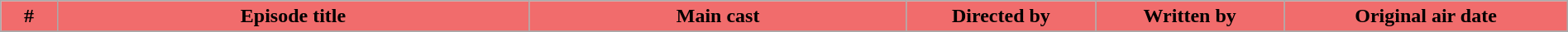<table class="wikitable plainrowheaders" style="margin: auto; width: 100%">
<tr>
<th style="background:#F16C6C;" width="3%;">#</th>
<th style="background:#F16C6C;" width="25%;">Episode title</th>
<th style="background:#F16C6C;" width="20%;">Main cast</th>
<th style="background:#F16C6C;" width="10%;">Directed by</th>
<th style="background:#F16C6C;" width="10%;">Written by</th>
<th style="background:#F16C6C;" width="15%;">Original air date</th>
</tr>
<tr>
</tr>
</table>
